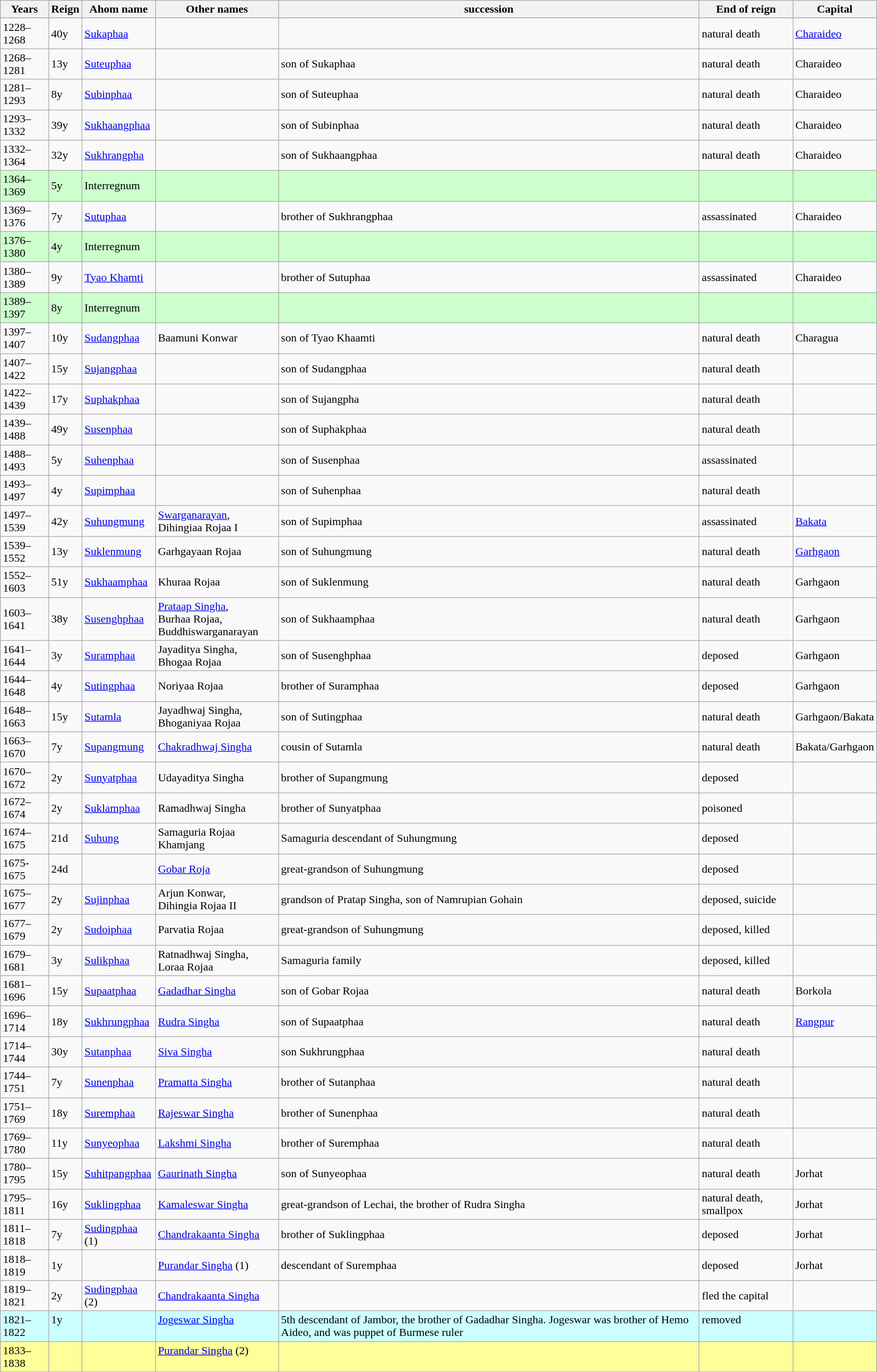<table class="wikitable">
<tr>
<th>Years</th>
<th>Reign</th>
<th>Ahom name</th>
<th>Other names</th>
<th>succession</th>
<th>End of reign</th>
<th>Capital</th>
</tr>
<tr>
</tr>
<tr --->
<td>1228–1268</td>
<td>40y</td>
<td><a href='#'>Sukaphaa</a></td>
<td></td>
<td></td>
<td>natural death</td>
<td><a href='#'>Charaideo</a></td>
</tr>
<tr --->
<td>1268–1281</td>
<td>13y</td>
<td><a href='#'>Suteuphaa</a></td>
<td></td>
<td>son of Sukaphaa</td>
<td>natural death</td>
<td>Charaideo</td>
</tr>
<tr --->
<td>1281–1293</td>
<td>8y</td>
<td><a href='#'>Subinphaa</a></td>
<td></td>
<td>son of Suteuphaa</td>
<td>natural death</td>
<td>Charaideo</td>
</tr>
<tr --->
<td>1293–1332</td>
<td>39y</td>
<td><a href='#'>Sukhaangphaa</a></td>
<td></td>
<td>son of Subinphaa</td>
<td>natural death</td>
<td>Charaideo</td>
</tr>
<tr --->
<td>1332–1364</td>
<td>32y</td>
<td><a href='#'>Sukhrangpha</a></td>
<td></td>
<td>son of Sukhaangphaa</td>
<td>natural death</td>
<td>Charaideo</td>
</tr>
<tr bgcolor="#CCFFCC">
<td>1364–1369</td>
<td>5y</td>
<td>Interregnum</td>
<td></td>
<td></td>
<td></td>
<td></td>
</tr>
<tr --->
<td>1369–1376</td>
<td>7y</td>
<td><a href='#'>Sutuphaa</a></td>
<td></td>
<td>brother of Sukhrangphaa</td>
<td>assassinated</td>
<td>Charaideo</td>
</tr>
<tr bgcolor="#CCFFCC">
<td>1376–1380</td>
<td>4y</td>
<td>Interregnum</td>
<td></td>
<td></td>
<td></td>
<td></td>
</tr>
<tr --->
<td>1380–1389</td>
<td>9y</td>
<td><a href='#'>Tyao Khamti</a></td>
<td></td>
<td>brother of Sutuphaa</td>
<td>assassinated</td>
<td>Charaideo</td>
</tr>
<tr bgcolor="#CCFFCC">
<td>1389–1397</td>
<td>8y</td>
<td>Interregnum</td>
<td></td>
<td></td>
<td></td>
<td></td>
</tr>
<tr --->
<td>1397–1407</td>
<td>10y</td>
<td><a href='#'>Sudangphaa</a></td>
<td>Baamuni Konwar</td>
<td>son of Tyao Khaamti</td>
<td>natural death</td>
<td>Charagua</td>
</tr>
<tr --->
<td>1407–1422</td>
<td>15y</td>
<td><a href='#'>Sujangphaa</a></td>
<td></td>
<td>son of Sudangphaa</td>
<td>natural death</td>
<td></td>
</tr>
<tr --->
<td>1422–1439</td>
<td>17y</td>
<td><a href='#'>Suphakphaa</a></td>
<td></td>
<td>son of Sujangpha</td>
<td>natural death</td>
<td></td>
</tr>
<tr --->
<td>1439–1488</td>
<td>49y</td>
<td><a href='#'>Susenphaa</a></td>
<td></td>
<td>son of Suphakphaa</td>
<td>natural death</td>
<td></td>
</tr>
<tr --->
<td>1488–1493</td>
<td>5y</td>
<td><a href='#'>Suhenphaa</a></td>
<td></td>
<td>son of Susenphaa</td>
<td>assassinated</td>
<td></td>
</tr>
<tr --->
<td>1493–1497</td>
<td>4y</td>
<td><a href='#'>Supimphaa</a></td>
<td></td>
<td>son of Suhenphaa</td>
<td>natural death</td>
<td></td>
</tr>
<tr ---valign="top">
<td>1497–1539</td>
<td>42y</td>
<td><a href='#'>Suhungmung</a></td>
<td><a href='#'>Swarganarayan</a>,<br> Dihingiaa Rojaa I</td>
<td>son of Supimphaa</td>
<td>assassinated</td>
<td><a href='#'>Bakata</a></td>
</tr>
<tr --->
<td>1539–1552</td>
<td>13y</td>
<td><a href='#'>Suklenmung</a></td>
<td>Garhgayaan Rojaa</td>
<td>son of Suhungmung</td>
<td>natural death</td>
<td><a href='#'>Garhgaon</a></td>
</tr>
<tr --->
<td>1552–1603</td>
<td>51y</td>
<td><a href='#'>Sukhaamphaa</a></td>
<td>Khuraa Rojaa</td>
<td>son of Suklenmung</td>
<td>natural death</td>
<td>Garhgaon</td>
</tr>
<tr ---valign="top">
<td>1603–1641</td>
<td>38y</td>
<td><a href='#'>Susenghphaa</a></td>
<td><a href='#'>Prataap Singha</a>,<br> Burhaa Rojaa,<br> Buddhiswarganarayan</td>
<td>son of Sukhaamphaa</td>
<td>natural death</td>
<td>Garhgaon</td>
</tr>
<tr ---valign="top">
<td>1641–1644</td>
<td>3y</td>
<td><a href='#'>Suramphaa</a></td>
<td>Jayaditya Singha,<br> Bhogaa Rojaa</td>
<td>son of Susenghphaa</td>
<td>deposed</td>
<td>Garhgaon</td>
</tr>
<tr ---valign="top">
<td>1644–1648</td>
<td>4y</td>
<td><a href='#'>Sutingphaa</a></td>
<td>Noriyaa Rojaa</td>
<td>brother of Suramphaa</td>
<td>deposed</td>
<td>Garhgaon</td>
</tr>
<tr ---valign="top">
<td>1648–1663</td>
<td>15y</td>
<td><a href='#'>Sutamla</a></td>
<td>Jayadhwaj Singha,<br> Bhoganiyaa Rojaa</td>
<td>son of Sutingphaa</td>
<td>natural death</td>
<td>Garhgaon/Bakata</td>
</tr>
<tr ---valign="top">
<td>1663–1670</td>
<td>7y</td>
<td><a href='#'>Supangmung</a></td>
<td><a href='#'>Chakradhwaj Singha</a></td>
<td>cousin of Sutamla</td>
<td>natural death</td>
<td>Bakata/Garhgaon</td>
</tr>
<tr --->
<td>1670–1672</td>
<td>2y</td>
<td><a href='#'>Sunyatphaa</a></td>
<td>Udayaditya Singha</td>
<td>brother of Supangmung</td>
<td>deposed</td>
<td></td>
</tr>
<tr --->
<td>1672–1674</td>
<td>2y</td>
<td><a href='#'>Suklamphaa</a></td>
<td>Ramadhwaj Singha</td>
<td>brother of Sunyatphaa</td>
<td>poisoned</td>
<td></td>
</tr>
<tr ---valign="top">
<td>1674–1675</td>
<td>21d</td>
<td><a href='#'>Suhung</a></td>
<td>Samaguria Rojaa Khamjang</td>
<td>Samaguria descendant of Suhungmung</td>
<td>deposed</td>
<td></td>
</tr>
<tr ---valign="top">
<td>1675-1675</td>
<td>24d</td>
<td></td>
<td><a href='#'>Gobar Roja</a></td>
<td>great-grandson of Suhungmung</td>
<td>deposed</td>
<td></td>
</tr>
<tr ---valign="top">
<td>1675–1677</td>
<td>2y</td>
<td><a href='#'>Sujinphaa</a></td>
<td>Arjun Konwar,<br> Dihingia Rojaa II</td>
<td>grandson of Pratap Singha, son of Namrupian Gohain</td>
<td>deposed, suicide</td>
<td></td>
</tr>
<tr ---valign="top">
<td>1677–1679</td>
<td>2y</td>
<td><a href='#'>Sudoiphaa</a></td>
<td>Parvatia Rojaa</td>
<td>great-grandson of Suhungmung</td>
<td>deposed, killed</td>
<td></td>
</tr>
<tr ---valign="top">
<td>1679–1681</td>
<td>3y</td>
<td><a href='#'>Sulikphaa</a></td>
<td>Ratnadhwaj Singha,<br> Loraa Rojaa</td>
<td>Samaguria family</td>
<td>deposed, killed</td>
<td></td>
</tr>
<tr --->
<td>1681–1696</td>
<td>15y</td>
<td><a href='#'>Supaatphaa</a></td>
<td><a href='#'>Gadadhar Singha</a></td>
<td>son of Gobar Rojaa</td>
<td>natural death</td>
<td>Borkola</td>
</tr>
<tr --->
<td>1696–1714</td>
<td>18y</td>
<td><a href='#'>Sukhrungphaa</a></td>
<td><a href='#'>Rudra Singha</a></td>
<td>son of Supaatphaa</td>
<td>natural death</td>
<td><a href='#'>Rangpur</a></td>
</tr>
<tr --->
<td>1714–1744</td>
<td>30y</td>
<td><a href='#'>Sutanphaa</a></td>
<td><a href='#'>Siva Singha</a></td>
<td>son Sukhrungphaa</td>
<td>natural death</td>
<td></td>
</tr>
<tr --->
<td>1744–1751</td>
<td>7y</td>
<td><a href='#'>Sunenphaa</a></td>
<td><a href='#'>Pramatta Singha</a></td>
<td>brother of Sutanphaa</td>
<td>natural death</td>
<td></td>
</tr>
<tr --->
<td>1751–1769</td>
<td>18y</td>
<td><a href='#'>Suremphaa</a></td>
<td><a href='#'>Rajeswar Singha</a></td>
<td>brother of Sunenphaa</td>
<td>natural death</td>
<td></td>
</tr>
<tr --->
<td>1769–1780</td>
<td>11y</td>
<td><a href='#'>Sunyeophaa</a></td>
<td><a href='#'>Lakshmi Singha</a></td>
<td>brother of Suremphaa</td>
<td>natural death</td>
<td></td>
</tr>
<tr -->
<td>1780–1795</td>
<td>15y</td>
<td><a href='#'>Suhitpangphaa</a></td>
<td><a href='#'>Gaurinath Singha</a></td>
<td>son of Sunyeophaa</td>
<td>natural death</td>
<td>Jorhat</td>
</tr>
<tr --->
<td>1795–1811</td>
<td>16y</td>
<td><a href='#'>Suklingphaa</a></td>
<td><a href='#'>Kamaleswar Singha</a></td>
<td>great-grandson of Lechai, the brother of Rudra Singha</td>
<td>natural death, smallpox</td>
<td>Jorhat</td>
</tr>
<tr ---valign="top">
<td>1811–1818</td>
<td>7y</td>
<td><a href='#'>Sudingphaa</a> (1)</td>
<td><a href='#'>Chandrakaanta Singha</a></td>
<td>brother of Suklingphaa</td>
<td>deposed</td>
<td>Jorhat</td>
</tr>
<tr ---valign="top">
<td>1818–1819</td>
<td>1y</td>
<td></td>
<td><a href='#'>Purandar Singha</a> (1)</td>
<td>descendant of Suremphaa</td>
<td>deposed</td>
<td>Jorhat</td>
</tr>
<tr ---valign="top">
<td>1819–1821</td>
<td>2y</td>
<td><a href='#'>Sudingphaa</a> (2)</td>
<td><a href='#'>Chandrakaanta Singha</a></td>
<td></td>
<td>fled the capital</td>
<td></td>
</tr>
<tr bgcolor="#CCFFFF" valign="top">
<td>1821–1822</td>
<td>1y</td>
<td></td>
<td><a href='#'>Jogeswar Singha</a></td>
<td>5th descendant of Jambor, the brother of Gadadhar Singha. Jogeswar was brother of Hemo Aideo, and was puppet of Burmese ruler</td>
<td>removed</td>
<td></td>
</tr>
<tr bgcolor="#FFFF99" valign="top">
<td>1833–1838</td>
<td></td>
<td></td>
<td><a href='#'>Purandar Singha</a> (2)</td>
<td></td>
<td></td>
<td></td>
</tr>
</table>
